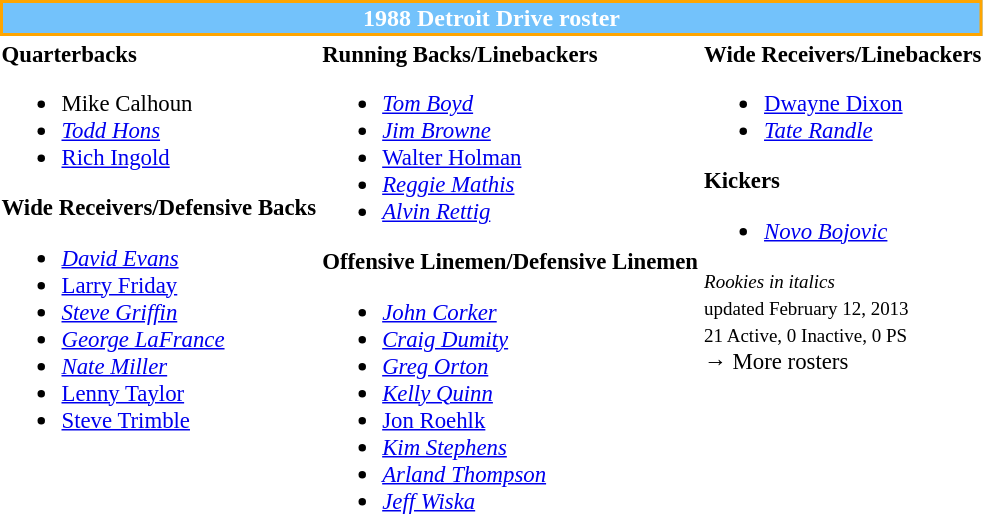<table class="toccolours" style="text-align: left">
<tr>
<th colspan="7" style="background:#73C2FB; border:2px solid orange; color:white; text-align:center;">1988 Detroit Drive roster</th>
</tr>
<tr>
<td style="font-size: 95%;" valign="top"><strong>Quarterbacks</strong><br><ul><li> Mike Calhoun</li><li> <em><a href='#'>Todd Hons</a></em></li><li> <a href='#'>Rich Ingold</a></li></ul><strong>Wide Receivers/Defensive Backs</strong><ul><li> <em><a href='#'>David Evans</a></em></li><li> <a href='#'>Larry Friday</a></li><li> <em><a href='#'>Steve Griffin</a></em></li><li> <em><a href='#'>George LaFrance</a></em></li><li> <em><a href='#'>Nate Miller</a></em></li><li> <a href='#'>Lenny Taylor</a></li><li> <a href='#'>Steve Trimble</a></li></ul></td>
<td style="font-size: 95%;" valign="top"><strong>Running Backs/Linebackers</strong><br><ul><li> <em><a href='#'>Tom Boyd</a></em></li><li> <em><a href='#'>Jim Browne</a></em></li><li> <a href='#'>Walter Holman</a></li><li> <em><a href='#'>Reggie Mathis</a></em></li><li> <em><a href='#'>Alvin Rettig</a></em></li></ul><strong>Offensive Linemen/Defensive Linemen</strong><ul><li> <em><a href='#'>John Corker</a></em></li><li> <em><a href='#'>Craig Dumity</a></em></li><li> <em><a href='#'>Greg Orton</a></em></li><li> <em><a href='#'>Kelly Quinn</a></em></li><li> <a href='#'>Jon Roehlk</a></li><li> <em><a href='#'>Kim Stephens</a></em></li><li> <em><a href='#'>Arland Thompson</a></em></li><li> <em><a href='#'>Jeff Wiska</a></em></li></ul></td>
<td style="font-size: 95%;" valign="top"><strong>Wide Receivers/Linebackers</strong><br><ul><li> <a href='#'>Dwayne Dixon</a></li><li> <em><a href='#'>Tate Randle</a></em></li></ul><strong>Kickers</strong><ul><li> <em><a href='#'>Novo Bojovic</a></em></li></ul><small><em>Rookies in italics</em><br> updated February 12, 2013</small><br>
<small>21 Active, 0 Inactive, 0 PS</small><br>→ More rosters</td>
</tr>
<tr>
</tr>
</table>
